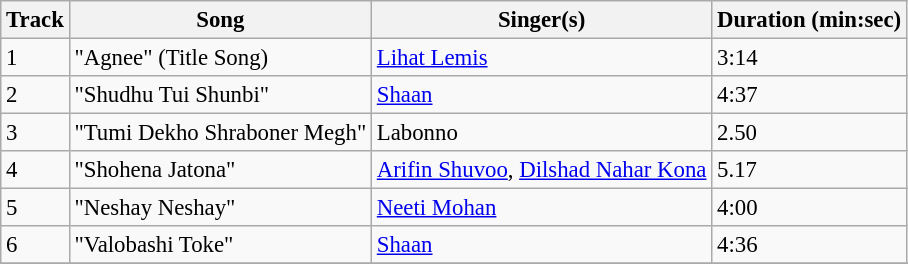<table class="wikitable" style="font-size:95%;">
<tr>
<th>Track</th>
<th>Song</th>
<th>Singer(s)</th>
<th>Duration (min:sec)</th>
</tr>
<tr>
<td>1</td>
<td>"Agnee" (Title Song)</td>
<td><a href='#'>Lihat Lemis</a></td>
<td>3:14</td>
</tr>
<tr>
<td>2</td>
<td>"Shudhu Tui Shunbi"</td>
<td><a href='#'>Shaan</a></td>
<td>4:37</td>
</tr>
<tr>
<td>3</td>
<td>"Tumi Dekho Shraboner Megh"</td>
<td>Labonno</td>
<td>2.50</td>
</tr>
<tr>
<td>4</td>
<td>"Shohena Jatona"</td>
<td><a href='#'>Arifin Shuvoo</a>, <a href='#'>Dilshad Nahar Kona</a></td>
<td>5.17</td>
</tr>
<tr>
<td>5</td>
<td>"Neshay Neshay"</td>
<td><a href='#'>Neeti Mohan</a></td>
<td>4:00</td>
</tr>
<tr>
<td>6</td>
<td>"Valobashi Toke"</td>
<td><a href='#'>Shaan</a></td>
<td>4:36</td>
</tr>
<tr>
</tr>
</table>
